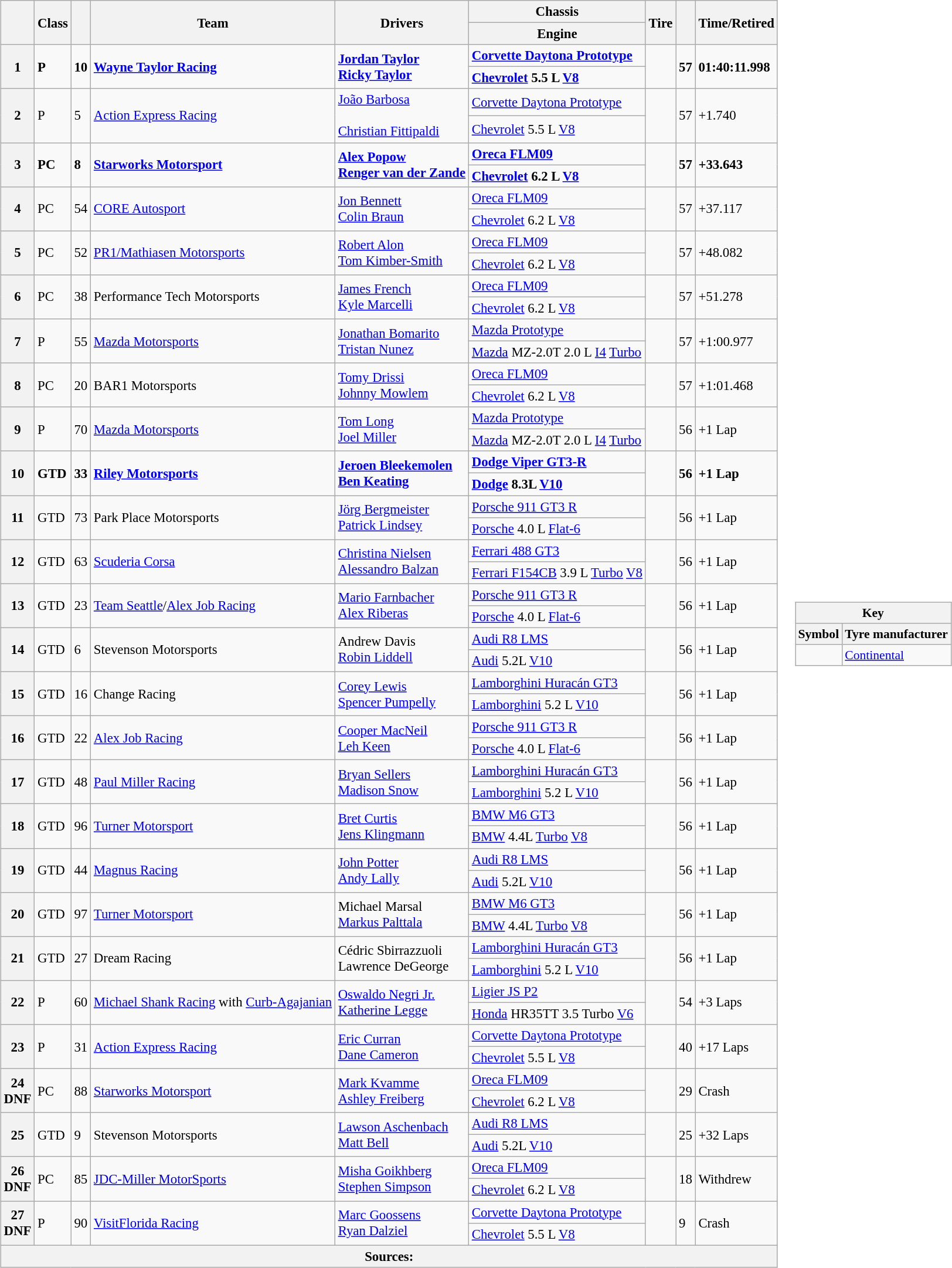<table>
<tr>
<td><br><table class="wikitable" style="font-size: 95%;">
<tr>
<th rowspan="2"></th>
<th rowspan="2">Class</th>
<th rowspan="2" class="unsortable"></th>
<th rowspan="2" class="unsortable">Team</th>
<th rowspan="2" class="unsortable">Drivers</th>
<th scope="col" class="unsortable">Chassis</th>
<th rowspan="2">Tire</th>
<th rowspan="2" class="unsortable"></th>
<th rowspan="2" class="unsortable">Time/Retired</th>
</tr>
<tr>
<th>Engine</th>
</tr>
<tr style="font-weight:bold">
<th rowspan="2">1</th>
<td rowspan="2">P</td>
<td rowspan="2">10</td>
<td rowspan="2"> <a href='#'>Wayne Taylor Racing</a></td>
<td rowspan="2"> <a href='#'>Jordan Taylor</a><br> <a href='#'>Ricky Taylor</a></td>
<td><a href='#'>Corvette Daytona Prototype</a></td>
<td rowspan="2"></td>
<td rowspan="2">57</td>
<td rowspan="2">01:40:11.998</td>
</tr>
<tr style="font-weight:bold">
<td><a href='#'>Chevrolet</a> 5.5 L <a href='#'>V8</a></td>
</tr>
<tr>
<th rowspan="2">2</th>
<td rowspan="2">P</td>
<td rowspan="2">5</td>
<td rowspan="2"> <a href='#'>Action Express Racing</a></td>
<td rowspan="2"> <a href='#'>João Barbosa</a><br><br> <a href='#'>Christian Fittipaldi</a></td>
<td><a href='#'>Corvette Daytona Prototype</a></td>
<td rowspan="2"></td>
<td rowspan="2">57</td>
<td rowspan="2">+1.740</td>
</tr>
<tr>
<td><a href='#'>Chevrolet</a> 5.5 L <a href='#'>V8</a></td>
</tr>
<tr style="font-weight:bold">
<th rowspan="2">3</th>
<td rowspan="2">PC</td>
<td rowspan="2">8</td>
<td rowspan="2"> <a href='#'>Starworks Motorsport</a></td>
<td rowspan="2"> <a href='#'>Alex Popow</a><br> <a href='#'>Renger van der Zande</a></td>
<td><a href='#'>Oreca FLM09</a></td>
<td rowspan="2"></td>
<td rowspan="2">57</td>
<td rowspan="2">+33.643</td>
</tr>
<tr style="font-weight:bold">
<td><a href='#'>Chevrolet</a> 6.2 L <a href='#'>V8</a></td>
</tr>
<tr>
<th rowspan="2">4</th>
<td rowspan="2">PC</td>
<td rowspan="2">54</td>
<td rowspan="2"> <a href='#'>CORE Autosport</a></td>
<td rowspan="2"> <a href='#'>Jon Bennett</a><br> <a href='#'>Colin Braun</a></td>
<td><a href='#'>Oreca FLM09</a></td>
<td rowspan="2"></td>
<td rowspan="2">57</td>
<td rowspan="2">+37.117</td>
</tr>
<tr>
<td><a href='#'>Chevrolet</a> 6.2 L <a href='#'>V8</a></td>
</tr>
<tr>
<th rowspan="2">5</th>
<td rowspan="2">PC</td>
<td rowspan="2">52</td>
<td rowspan="2"> <a href='#'>PR1/Mathiasen Motorsports</a></td>
<td rowspan="2"> <a href='#'>Robert Alon</a><br> <a href='#'>Tom Kimber-Smith</a></td>
<td><a href='#'>Oreca FLM09</a></td>
<td rowspan="2"></td>
<td rowspan="2">57</td>
<td rowspan="2">+48.082</td>
</tr>
<tr>
<td><a href='#'>Chevrolet</a> 6.2 L <a href='#'>V8</a></td>
</tr>
<tr>
<th rowspan="2">6</th>
<td rowspan="2">PC</td>
<td rowspan="2">38</td>
<td rowspan="2"> Performance Tech Motorsports</td>
<td rowspan="2"> <a href='#'>James French</a><br> <a href='#'>Kyle Marcelli</a></td>
<td><a href='#'>Oreca FLM09</a></td>
<td rowspan="2"></td>
<td rowspan="2">57</td>
<td rowspan="2">+51.278</td>
</tr>
<tr>
<td><a href='#'>Chevrolet</a> 6.2 L <a href='#'>V8</a></td>
</tr>
<tr>
<th rowspan="2">7</th>
<td rowspan="2">P</td>
<td rowspan="2">55</td>
<td rowspan="2"> <a href='#'>Mazda Motorsports</a></td>
<td rowspan="2"> <a href='#'>Jonathan Bomarito</a><br> <a href='#'>Tristan Nunez</a></td>
<td><a href='#'>Mazda Prototype</a></td>
<td rowspan="2"></td>
<td rowspan="2">57</td>
<td rowspan="2">+1:00.977</td>
</tr>
<tr>
<td><a href='#'>Mazda</a> MZ-2.0T 2.0 L <a href='#'>I4</a> <a href='#'>Turbo</a></td>
</tr>
<tr>
<th rowspan="2">8</th>
<td rowspan="2">PC</td>
<td rowspan="2">20</td>
<td rowspan="2"> BAR1 Motorsports</td>
<td rowspan="2"> <a href='#'>Tomy Drissi</a><br> <a href='#'>Johnny Mowlem</a></td>
<td><a href='#'>Oreca FLM09</a></td>
<td rowspan="2"></td>
<td rowspan="2">57</td>
<td rowspan="2">+1:01.468</td>
</tr>
<tr>
<td><a href='#'>Chevrolet</a> 6.2 L <a href='#'>V8</a></td>
</tr>
<tr>
<th rowspan="2">9</th>
<td rowspan="2">P</td>
<td rowspan="2">70</td>
<td rowspan="2"> <a href='#'>Mazda Motorsports</a></td>
<td rowspan="2"> <a href='#'>Tom Long</a><br> <a href='#'>Joel Miller</a></td>
<td><a href='#'>Mazda Prototype</a></td>
<td rowspan="2"></td>
<td rowspan="2">56</td>
<td rowspan="2">+1 Lap</td>
</tr>
<tr>
<td><a href='#'>Mazda</a> MZ-2.0T 2.0 L <a href='#'>I4</a> <a href='#'>Turbo</a></td>
</tr>
<tr style="font-weight:bold">
<th rowspan="2">10</th>
<td rowspan="2">GTD</td>
<td rowspan="2">33</td>
<td rowspan="2"> <a href='#'>Riley Motorsports</a></td>
<td rowspan="2"> <a href='#'>Jeroen Bleekemolen</a><br> <a href='#'>Ben Keating</a></td>
<td><a href='#'>Dodge Viper GT3-R</a></td>
<td rowspan="2"></td>
<td rowspan="2">56</td>
<td rowspan="2">+1 Lap</td>
</tr>
<tr style="font-weight:bold">
<td><a href='#'>Dodge</a> 8.3L <a href='#'>V10</a></td>
</tr>
<tr>
<th rowspan="2">11</th>
<td rowspan="2">GTD</td>
<td rowspan="2">73</td>
<td rowspan="2"> Park Place Motorsports</td>
<td rowspan="2"> <a href='#'>Jörg Bergmeister</a><br> <a href='#'>Patrick Lindsey</a></td>
<td><a href='#'>Porsche 911 GT3 R</a></td>
<td rowspan="2"></td>
<td rowspan="2">56</td>
<td rowspan="2">+1 Lap</td>
</tr>
<tr>
<td><a href='#'>Porsche</a> 4.0 L <a href='#'>Flat-6</a></td>
</tr>
<tr>
<th rowspan="2">12</th>
<td rowspan="2">GTD</td>
<td rowspan="2">63</td>
<td rowspan="2"> <a href='#'>Scuderia Corsa</a></td>
<td rowspan="2"> <a href='#'>Christina Nielsen</a><br> <a href='#'>Alessandro Balzan</a></td>
<td><a href='#'>Ferrari 488 GT3</a></td>
<td rowspan="2"></td>
<td rowspan="2">56</td>
<td rowspan="2">+1 Lap</td>
</tr>
<tr>
<td><a href='#'>Ferrari F154CB</a> 3.9 L <a href='#'>Turbo</a> <a href='#'>V8</a></td>
</tr>
<tr>
<th rowspan="2">13</th>
<td rowspan="2">GTD</td>
<td rowspan="2">23</td>
<td rowspan="2"> <a href='#'>Team Seattle</a>/<a href='#'>Alex Job Racing</a></td>
<td rowspan="2"> <a href='#'>Mario Farnbacher</a><br> <a href='#'>Alex Riberas</a></td>
<td><a href='#'>Porsche 911 GT3 R</a></td>
<td rowspan="2"></td>
<td rowspan="2">56</td>
<td rowspan="2">+1 Lap</td>
</tr>
<tr>
<td><a href='#'>Porsche</a> 4.0 L <a href='#'>Flat-6</a></td>
</tr>
<tr>
<th rowspan="2">14</th>
<td rowspan="2">GTD</td>
<td rowspan="2">6</td>
<td rowspan="2"> Stevenson Motorsports</td>
<td rowspan="2"> Andrew Davis<br> <a href='#'>Robin Liddell</a></td>
<td><a href='#'>Audi R8 LMS</a></td>
<td rowspan="2"></td>
<td rowspan="2">56</td>
<td rowspan="2">+1 Lap</td>
</tr>
<tr>
<td><a href='#'>Audi</a> 5.2L <a href='#'>V10</a></td>
</tr>
<tr>
<th rowspan="2">15</th>
<td rowspan="2">GTD</td>
<td rowspan="2">16</td>
<td rowspan="2"> Change Racing</td>
<td rowspan="2"> <a href='#'>Corey Lewis</a><br> <a href='#'>Spencer Pumpelly</a></td>
<td><a href='#'>Lamborghini Huracán GT3</a></td>
<td rowspan="2"></td>
<td rowspan="2">56</td>
<td rowspan="2">+1 Lap</td>
</tr>
<tr>
<td><a href='#'>Lamborghini</a> 5.2 L <a href='#'>V10</a></td>
</tr>
<tr>
<th rowspan="2">16</th>
<td rowspan="2">GTD</td>
<td rowspan="2">22</td>
<td rowspan="2"> <a href='#'>Alex Job Racing</a></td>
<td rowspan="2"> <a href='#'>Cooper MacNeil</a><br> <a href='#'>Leh Keen</a></td>
<td><a href='#'>Porsche 911 GT3 R</a></td>
<td rowspan="2"></td>
<td rowspan="2">56</td>
<td rowspan="2">+1 Lap</td>
</tr>
<tr>
<td><a href='#'>Porsche</a> 4.0 L <a href='#'>Flat-6</a></td>
</tr>
<tr>
<th rowspan="2">17</th>
<td rowspan="2">GTD</td>
<td rowspan="2">48</td>
<td rowspan="2"> <a href='#'>Paul Miller Racing</a></td>
<td rowspan="2"> <a href='#'>Bryan Sellers</a><br> <a href='#'>Madison Snow</a></td>
<td><a href='#'>Lamborghini Huracán GT3</a></td>
<td rowspan="2"></td>
<td rowspan="2">56</td>
<td rowspan="2">+1 Lap</td>
</tr>
<tr>
<td><a href='#'>Lamborghini</a> 5.2 L <a href='#'>V10</a></td>
</tr>
<tr>
<th rowspan="2">18</th>
<td rowspan="2">GTD</td>
<td rowspan="2">96</td>
<td rowspan="2"> <a href='#'>Turner Motorsport</a></td>
<td rowspan="2"> <a href='#'>Bret Curtis</a><br> <a href='#'>Jens Klingmann</a></td>
<td><a href='#'>BMW M6 GT3</a></td>
<td rowspan="2"></td>
<td rowspan="2">56</td>
<td rowspan="2">+1 Lap</td>
</tr>
<tr>
<td><a href='#'>BMW</a> 4.4L <a href='#'>Turbo</a> <a href='#'>V8</a></td>
</tr>
<tr>
<th rowspan="2">19</th>
<td rowspan="2">GTD</td>
<td rowspan="2">44</td>
<td rowspan="2"> <a href='#'>Magnus Racing</a></td>
<td rowspan="2"> <a href='#'>John Potter</a><br> <a href='#'>Andy Lally</a></td>
<td><a href='#'>Audi R8 LMS</a></td>
<td rowspan="2"></td>
<td rowspan="2">56</td>
<td rowspan="2">+1 Lap</td>
</tr>
<tr>
<td><a href='#'>Audi</a> 5.2L <a href='#'>V10</a></td>
</tr>
<tr>
<th rowspan="2">20</th>
<td rowspan="2">GTD</td>
<td rowspan="2">97</td>
<td rowspan="2"> <a href='#'>Turner Motorsport</a></td>
<td rowspan="2"> Michael Marsal<br> <a href='#'>Markus Palttala</a></td>
<td><a href='#'>BMW M6 GT3</a></td>
<td rowspan="2"></td>
<td rowspan="2">56</td>
<td rowspan="2">+1 Lap</td>
</tr>
<tr>
<td><a href='#'>BMW</a> 4.4L <a href='#'>Turbo</a> <a href='#'>V8</a></td>
</tr>
<tr>
<th rowspan="2">21</th>
<td rowspan="2">GTD</td>
<td rowspan="2">27</td>
<td rowspan="2"> Dream Racing</td>
<td rowspan="2"> Cédric Sbirrazzuoli<br> Lawrence DeGeorge</td>
<td><a href='#'>Lamborghini Huracán GT3</a></td>
<td rowspan="2"></td>
<td rowspan="2">56</td>
<td rowspan="2">+1 Lap</td>
</tr>
<tr>
<td><a href='#'>Lamborghini</a> 5.2 L <a href='#'>V10</a></td>
</tr>
<tr>
<th rowspan="2">22</th>
<td rowspan="2">P</td>
<td rowspan="2">60</td>
<td rowspan="2"> <a href='#'>Michael Shank Racing</a> with <a href='#'>Curb-Agajanian</a></td>
<td rowspan="2"> <a href='#'>Oswaldo Negri Jr.</a><br> <a href='#'>Katherine Legge</a></td>
<td><a href='#'>Ligier JS P2</a></td>
<td rowspan="2"></td>
<td rowspan="2">54</td>
<td rowspan="2">+3 Laps</td>
</tr>
<tr>
<td><a href='#'>Honda</a> HR35TT 3.5 Turbo <a href='#'>V6</a></td>
</tr>
<tr>
<th rowspan="2">23</th>
<td rowspan="2">P</td>
<td rowspan="2">31</td>
<td rowspan="2"> <a href='#'>Action Express Racing</a></td>
<td rowspan="2"> <a href='#'>Eric Curran</a><br> <a href='#'>Dane Cameron</a></td>
<td><a href='#'>Corvette Daytona Prototype</a></td>
<td rowspan="2"></td>
<td rowspan="2">40</td>
<td rowspan="2">+17 Laps</td>
</tr>
<tr>
<td><a href='#'>Chevrolet</a> 5.5 L <a href='#'>V8</a></td>
</tr>
<tr>
<th rowspan="2">24<br>DNF</th>
<td rowspan="2">PC</td>
<td rowspan="2">88</td>
<td rowspan="2"> <a href='#'>Starworks Motorsport</a></td>
<td rowspan="2"> <a href='#'>Mark Kvamme</a><br> <a href='#'>Ashley Freiberg</a></td>
<td><a href='#'>Oreca FLM09</a></td>
<td rowspan="2"></td>
<td rowspan="2">29</td>
<td rowspan="2">Crash</td>
</tr>
<tr>
<td><a href='#'>Chevrolet</a> 6.2 L <a href='#'>V8</a></td>
</tr>
<tr>
<th rowspan="2">25</th>
<td rowspan="2">GTD</td>
<td rowspan="2">9</td>
<td rowspan="2"> Stevenson Motorsports</td>
<td rowspan="2"> <a href='#'>Lawson Aschenbach</a><br> <a href='#'>Matt Bell</a></td>
<td><a href='#'>Audi R8 LMS</a></td>
<td rowspan="2"></td>
<td rowspan="2">25</td>
<td rowspan="2">+32 Laps</td>
</tr>
<tr>
<td><a href='#'>Audi</a> 5.2L <a href='#'>V10</a></td>
</tr>
<tr>
<th rowspan="2">26<br>DNF</th>
<td rowspan="2">PC</td>
<td rowspan="2">85</td>
<td rowspan="2"> <a href='#'>JDC-Miller MotorSports</a></td>
<td rowspan="2"> <a href='#'>Misha Goikhberg</a><br> <a href='#'>Stephen Simpson</a></td>
<td><a href='#'>Oreca FLM09</a></td>
<td rowspan="2"></td>
<td rowspan="2">18</td>
<td rowspan="2">Withdrew</td>
</tr>
<tr>
<td><a href='#'>Chevrolet</a> 6.2 L <a href='#'>V8</a></td>
</tr>
<tr>
<th rowspan="2">27<br>DNF</th>
<td rowspan="2">P</td>
<td rowspan="2">90</td>
<td rowspan="2"> <a href='#'>VisitFlorida Racing</a></td>
<td rowspan="2"> <a href='#'>Marc Goossens</a><br> <a href='#'>Ryan Dalziel</a></td>
<td><a href='#'>Corvette Daytona Prototype</a></td>
<td rowspan="2"></td>
<td rowspan="2">9</td>
<td rowspan="2">Crash</td>
</tr>
<tr>
<td><a href='#'>Chevrolet</a> 5.5 L <a href='#'>V8</a></td>
</tr>
<tr>
<th colspan="9">Sources:</th>
</tr>
</table>
</td>
<td><br><table class="wikitable" style="margin-right:0; font-size:90%">
<tr>
<th colspan="2" scope="col">Key</th>
</tr>
<tr>
<th scope="col">Symbol</th>
<th scope="col">Tyre manufacturer</th>
</tr>
<tr>
<td></td>
<td><a href='#'>Continental</a></td>
</tr>
</table>
</td>
</tr>
</table>
